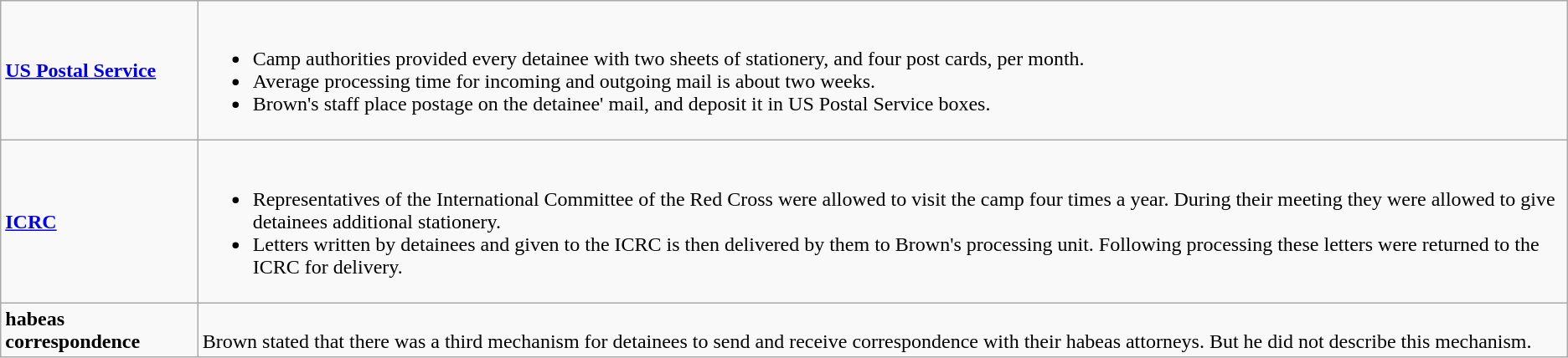<table class="wikitable" border="1">
<tr>
<td><strong><a href='#'>US Postal Service</a></strong></td>
<td><br><ul><li>Camp authorities provided every detainee with two sheets of stationery, and four post cards, per month.</li><li>Average processing time for incoming and outgoing mail is about two weeks.</li><li>Brown's staff place postage on the detainee' mail, and deposit it in US Postal Service boxes.</li></ul></td>
</tr>
<tr>
<td><strong><a href='#'>ICRC</a></strong></td>
<td><br><ul><li>Representatives of the International Committee of the Red Cross were allowed to visit the camp four times a year.  During their meeting they were allowed to give detainees additional stationery.</li><li>Letters written by detainees and given to the ICRC is then delivered by them to Brown's processing unit.  Following processing these letters were returned to the ICRC for delivery.</li></ul></td>
</tr>
<tr>
<td><strong>habeas correspondence</strong></td>
<td><br>Brown stated that there was a third mechanism for detainees to send and receive correspondence with their habeas attorneys.  But he did not describe this mechanism.</td>
</tr>
</table>
